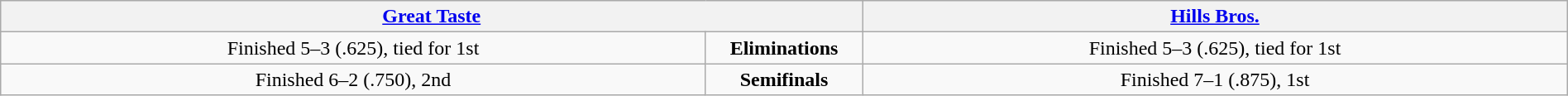<table class="wikitable" style="width:100%;">
<tr align=center>
<th colspan="2" style="width:45%;"><a href='#'>Great Taste</a></th>
<th colspan="2" style="width:45%;"><a href='#'>Hills Bros.</a></th>
</tr>
<tr align=center>
<td>Finished 5–3 (.625), tied for 1st</td>
<td colspan=2><strong>Eliminations</strong></td>
<td>Finished 5–3 (.625), tied for 1st</td>
</tr>
<tr align=center>
<td rowspan="2" style="width:45%;">Finished 6–2 (.750), 2nd</td>
<td colspan=2><strong>Semifinals</strong></td>
<td>Finished 7–1 (.875), 1st</td>
</tr>
</table>
